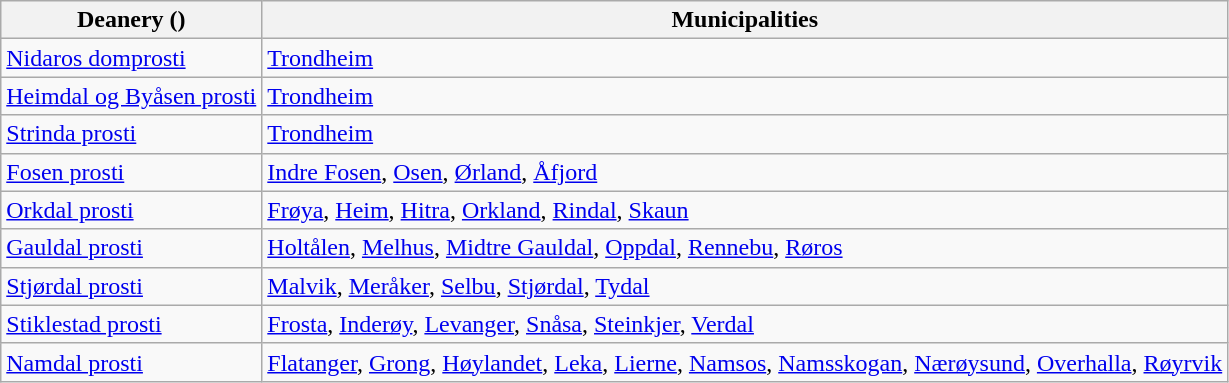<table class="wikitable">
<tr>
<th>Deanery ()</th>
<th>Municipalities</th>
</tr>
<tr>
<td><a href='#'>Nidaros domprosti</a></td>
<td><a href='#'>Trondheim</a></td>
</tr>
<tr>
<td><a href='#'>Heimdal og Byåsen prosti</a></td>
<td><a href='#'>Trondheim</a></td>
</tr>
<tr>
<td><a href='#'>Strinda prosti</a></td>
<td><a href='#'>Trondheim</a></td>
</tr>
<tr>
<td><a href='#'>Fosen prosti</a></td>
<td><a href='#'>Indre Fosen</a>, <a href='#'>Osen</a>, <a href='#'>Ørland</a>, <a href='#'>Åfjord</a></td>
</tr>
<tr>
<td><a href='#'>Orkdal prosti</a></td>
<td><a href='#'>Frøya</a>, <a href='#'>Heim</a>, <a href='#'>Hitra</a>, <a href='#'>Orkland</a>, <a href='#'>Rindal</a>, <a href='#'>Skaun</a></td>
</tr>
<tr>
<td><a href='#'>Gauldal prosti</a></td>
<td><a href='#'>Holtålen</a>, <a href='#'>Melhus</a>, <a href='#'>Midtre Gauldal</a>, <a href='#'>Oppdal</a>, <a href='#'>Rennebu</a>, <a href='#'>Røros</a></td>
</tr>
<tr>
<td><a href='#'>Stjørdal prosti</a></td>
<td><a href='#'>Malvik</a>, <a href='#'>Meråker</a>, <a href='#'>Selbu</a>, <a href='#'>Stjørdal</a>, <a href='#'>Tydal</a></td>
</tr>
<tr>
<td><a href='#'>Stiklestad prosti</a></td>
<td><a href='#'>Frosta</a>, <a href='#'>Inderøy</a>, <a href='#'>Levanger</a>, <a href='#'>Snåsa</a>, <a href='#'>Steinkjer</a>, <a href='#'>Verdal</a></td>
</tr>
<tr>
<td><a href='#'>Namdal prosti</a></td>
<td><a href='#'>Flatanger</a>, <a href='#'>Grong</a>, <a href='#'>Høylandet</a>, <a href='#'>Leka</a>, <a href='#'>Lierne</a>, <a href='#'>Namsos</a>, <a href='#'>Namsskogan</a>, <a href='#'>Nærøysund</a>, <a href='#'>Overhalla</a>, <a href='#'>Røyrvik</a></td>
</tr>
</table>
